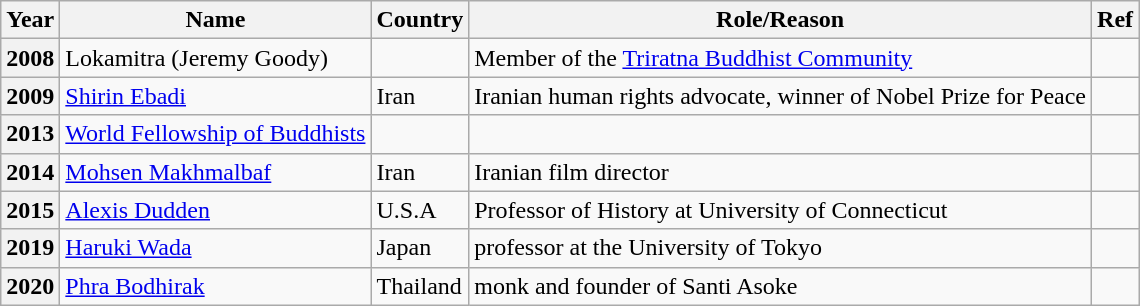<table class="wikitable">
<tr>
<th>Year</th>
<th>Name</th>
<th>Country</th>
<th>Role/Reason</th>
<th>Ref</th>
</tr>
<tr>
<th>2008</th>
<td>Lokamitra (Jeremy Goody)</td>
<td></td>
<td>Member of the <a href='#'>Triratna Buddhist Community</a></td>
<td></td>
</tr>
<tr>
<th>2009</th>
<td><a href='#'>Shirin Ebadi</a></td>
<td>Iran</td>
<td>Iranian human rights advocate, winner of Nobel Prize for Peace</td>
<td></td>
</tr>
<tr>
<th>2013</th>
<td><a href='#'>World Fellowship of Buddhists</a></td>
<td></td>
<td></td>
<td></td>
</tr>
<tr>
<th>2014</th>
<td><a href='#'>Mohsen Makhmalbaf</a></td>
<td>Iran</td>
<td>Iranian film director</td>
<td></td>
</tr>
<tr>
<th>2015</th>
<td><a href='#'>Alexis Dudden</a></td>
<td>U.S.A</td>
<td>Professor of History at University of Connecticut</td>
<td></td>
</tr>
<tr>
<th>2019</th>
<td><a href='#'>Haruki Wada</a></td>
<td>Japan</td>
<td>professor at the University of Tokyo</td>
<td></td>
</tr>
<tr>
<th>2020</th>
<td><a href='#'>Phra Bodhirak</a></td>
<td>Thailand</td>
<td>monk and founder of Santi Asoke</td>
<td></td>
</tr>
</table>
